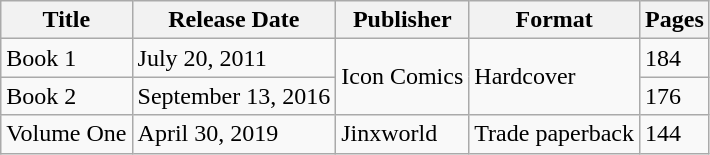<table class="wikitable">
<tr>
<th>Title</th>
<th>Release Date</th>
<th>Publisher</th>
<th>Format</th>
<th>Pages</th>
</tr>
<tr>
<td>Book 1</td>
<td>July 20, 2011</td>
<td rowspan=2>Icon Comics</td>
<td rowspan=2>Hardcover</td>
<td>184</td>
</tr>
<tr>
<td>Book 2</td>
<td>September 13, 2016</td>
<td>176</td>
</tr>
<tr>
<td>Volume One</td>
<td>April 30, 2019</td>
<td>Jinxworld</td>
<td>Trade paperback</td>
<td>144</td>
</tr>
</table>
